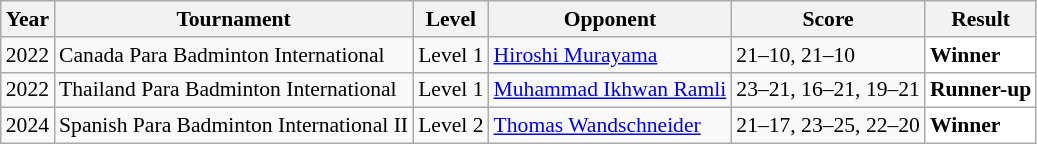<table class="sortable wikitable" style="font-size: 90%;">
<tr>
<th>Year</th>
<th>Tournament</th>
<th>Level</th>
<th>Opponent</th>
<th>Score</th>
<th>Result</th>
</tr>
<tr>
<td align="center">2022</td>
<td align="left">Canada Para Badminton International</td>
<td align="left">Level 1</td>
<td align="left"> <a href='#'>Hiroshi Murayama</a></td>
<td align="left">21–10, 21–10</td>
<td style="text-align:left; background:white"> <strong>Winner</strong></td>
</tr>
<tr>
<td align="center">2022</td>
<td align="left">Thailand Para Badminton International</td>
<td align="left">Level 1</td>
<td align="left"> <a href='#'>Muhammad Ikhwan Ramli</a></td>
<td align="left">23–21, 16–21, 19–21</td>
<td style="text-align:left; background:white"> <strong>Runner-up</strong></td>
</tr>
<tr>
<td align="center">2024</td>
<td align="left">Spanish Para Badminton International II</td>
<td align="left">Level 2</td>
<td align="left"> <a href='#'>Thomas Wandschneider</a></td>
<td align="left">21–17, 23–25, 22–20</td>
<td style="text-align:left; background:white"> <strong>Winner</strong></td>
</tr>
</table>
